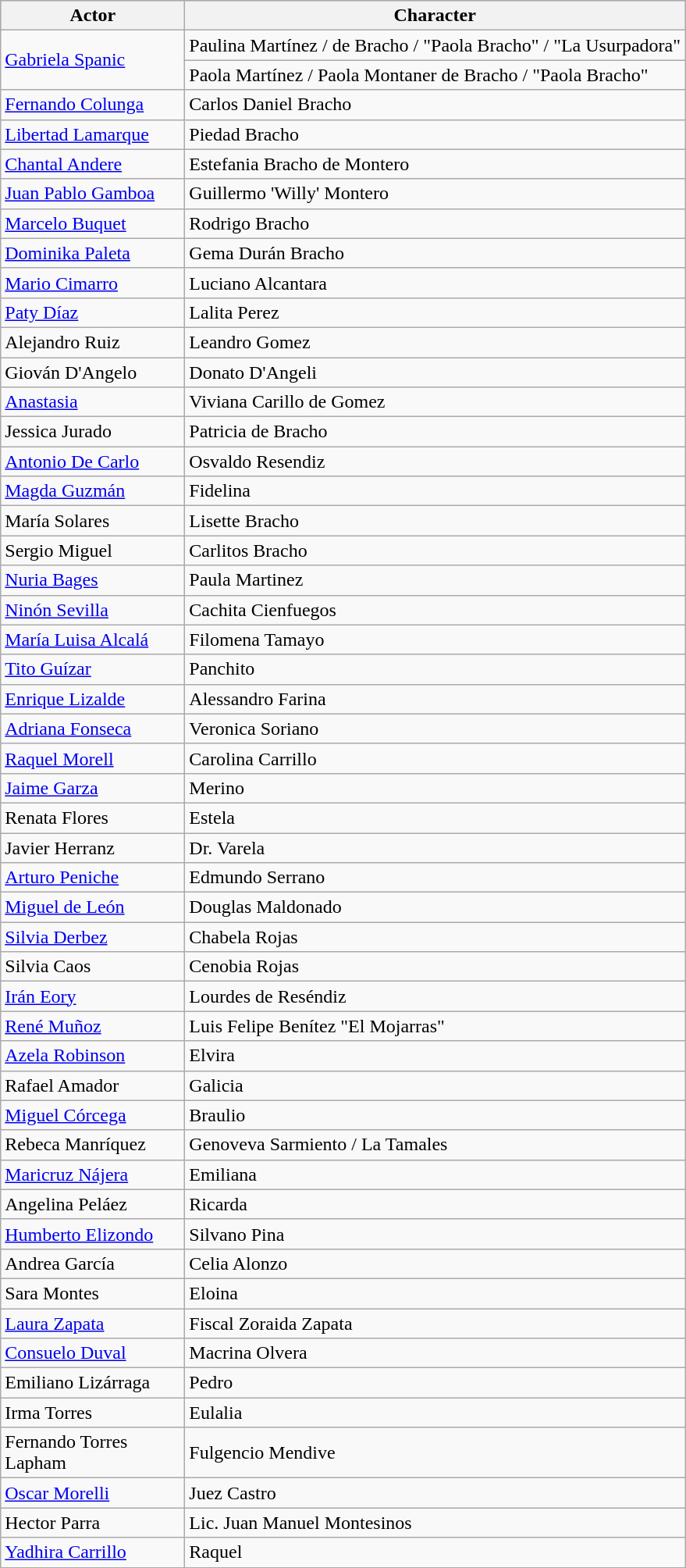<table class="wikitable">
<tr style="background:#b0c4de; text-align:center;">
<th width="150">Actor</th>
<th>Character</th>
</tr>
<tr>
<td rowspan="2"><a href='#'>Gabriela Spanic</a></td>
<td>Paulina Martínez / de Bracho / "Paola Bracho" / "La Usurpadora"</td>
</tr>
<tr>
<td>Paola Martínez / Paola Montaner de Bracho / "Paola Bracho"</td>
</tr>
<tr>
<td><a href='#'>Fernando Colunga</a></td>
<td>Carlos Daniel Bracho</td>
</tr>
<tr>
<td><a href='#'>Libertad Lamarque</a></td>
<td>Piedad Bracho</td>
</tr>
<tr>
<td><a href='#'>Chantal Andere</a></td>
<td>Estefania Bracho de Montero</td>
</tr>
<tr>
<td><a href='#'>Juan Pablo Gamboa</a></td>
<td>Guillermo 'Willy' Montero</td>
</tr>
<tr>
<td><a href='#'>Marcelo Buquet</a></td>
<td>Rodrigo Bracho</td>
</tr>
<tr>
<td><a href='#'>Dominika Paleta</a></td>
<td>Gema Durán Bracho</td>
</tr>
<tr>
<td><a href='#'>Mario Cimarro</a></td>
<td>Luciano Alcantara</td>
</tr>
<tr>
<td><a href='#'>Paty Díaz</a></td>
<td>Lalita Perez</td>
</tr>
<tr>
<td>Alejandro Ruiz</td>
<td>Leandro Gomez</td>
</tr>
<tr>
<td>Giován D'Angelo</td>
<td>Donato D'Angeli</td>
</tr>
<tr>
<td><a href='#'>Anastasia</a></td>
<td>Viviana Carillo de Gomez</td>
</tr>
<tr>
<td>Jessica Jurado</td>
<td>Patricia de Bracho</td>
</tr>
<tr>
<td><a href='#'>Antonio De Carlo</a></td>
<td>Osvaldo Resendiz</td>
</tr>
<tr>
<td><a href='#'>Magda Guzmán</a></td>
<td>Fidelina</td>
</tr>
<tr>
<td>María Solares</td>
<td>Lisette Bracho</td>
</tr>
<tr>
<td>Sergio Miguel</td>
<td>Carlitos Bracho</td>
</tr>
<tr>
<td><a href='#'>Nuria Bages</a></td>
<td>Paula Martinez</td>
</tr>
<tr>
<td><a href='#'>Ninón Sevilla</a></td>
<td>Cachita Cienfuegos</td>
</tr>
<tr>
<td><a href='#'>María Luisa Alcalá</a></td>
<td>Filomena Tamayo</td>
</tr>
<tr>
<td><a href='#'>Tito Guízar</a></td>
<td>Panchito</td>
</tr>
<tr>
<td><a href='#'>Enrique Lizalde</a></td>
<td>Alessandro Farina</td>
</tr>
<tr>
<td><a href='#'>Adriana Fonseca</a></td>
<td>Veronica Soriano</td>
</tr>
<tr>
<td><a href='#'>Raquel Morell</a></td>
<td>Carolina Carrillo</td>
</tr>
<tr>
<td><a href='#'>Jaime Garza</a></td>
<td>Merino</td>
</tr>
<tr>
<td>Renata Flores</td>
<td>Estela</td>
</tr>
<tr>
<td>Javier Herranz</td>
<td>Dr. Varela</td>
</tr>
<tr>
<td><a href='#'>Arturo Peniche</a></td>
<td>Edmundo Serrano</td>
</tr>
<tr>
<td><a href='#'>Miguel de León</a></td>
<td>Douglas Maldonado</td>
</tr>
<tr>
<td><a href='#'>Silvia Derbez</a></td>
<td>Chabela Rojas</td>
</tr>
<tr>
<td>Silvia Caos</td>
<td>Cenobia Rojas</td>
</tr>
<tr>
<td><a href='#'>Irán Eory</a></td>
<td>Lourdes de Reséndiz</td>
</tr>
<tr>
<td><a href='#'>René Muñoz</a></td>
<td>Luis Felipe Benítez "El Mojarras"</td>
</tr>
<tr>
<td><a href='#'>Azela Robinson</a></td>
<td>Elvira</td>
</tr>
<tr>
<td>Rafael Amador</td>
<td>Galicia</td>
</tr>
<tr>
<td><a href='#'>Miguel Córcega</a></td>
<td>Braulio</td>
</tr>
<tr>
<td>Rebeca Manríquez</td>
<td>Genoveva Sarmiento / La Tamales</td>
</tr>
<tr>
<td><a href='#'>Maricruz Nájera</a></td>
<td>Emiliana</td>
</tr>
<tr>
<td>Angelina Peláez</td>
<td>Ricarda</td>
</tr>
<tr>
<td><a href='#'>Humberto Elizondo</a></td>
<td>Silvano Pina</td>
</tr>
<tr>
<td>Andrea García</td>
<td>Celia Alonzo</td>
</tr>
<tr>
<td>Sara Montes</td>
<td>Eloina</td>
</tr>
<tr>
<td><a href='#'>Laura Zapata</a></td>
<td>Fiscal Zoraida Zapata</td>
</tr>
<tr>
<td><a href='#'>Consuelo Duval</a></td>
<td>Macrina Olvera</td>
</tr>
<tr>
<td>Emiliano Lizárraga</td>
<td>Pedro</td>
</tr>
<tr>
<td>Irma Torres</td>
<td>Eulalia</td>
</tr>
<tr>
<td>Fernando Torres Lapham</td>
<td>Fulgencio Mendive</td>
</tr>
<tr>
<td><a href='#'>Oscar Morelli</a></td>
<td>Juez Castro</td>
</tr>
<tr>
<td>Hector Parra</td>
<td>Lic. Juan Manuel Montesinos</td>
</tr>
<tr>
<td><a href='#'>Yadhira Carrillo</a></td>
<td>Raquel</td>
</tr>
</table>
